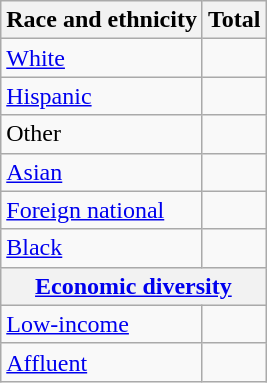<table class="wikitable floatright sortable collapsible"; text-align:right; font-size:80%;">
<tr>
<th>Race and ethnicity</th>
<th colspan="2" data-sort-type=number>Total</th>
</tr>
<tr>
<td><a href='#'>White</a></td>
<td align=right></td>
</tr>
<tr>
<td><a href='#'>Hispanic</a></td>
<td align=right></td>
</tr>
<tr>
<td>Other</td>
<td align=right></td>
</tr>
<tr>
<td><a href='#'>Asian</a></td>
<td align=right></td>
</tr>
<tr>
<td><a href='#'>Foreign national</a></td>
<td align=right></td>
</tr>
<tr>
<td><a href='#'>Black</a></td>
<td align=right></td>
</tr>
<tr>
<th colspan="4" data-sort-type=number><a href='#'>Economic diversity</a></th>
</tr>
<tr>
<td><a href='#'>Low-income</a></td>
<td align=right></td>
</tr>
<tr>
<td><a href='#'>Affluent</a></td>
<td align=right></td>
</tr>
</table>
